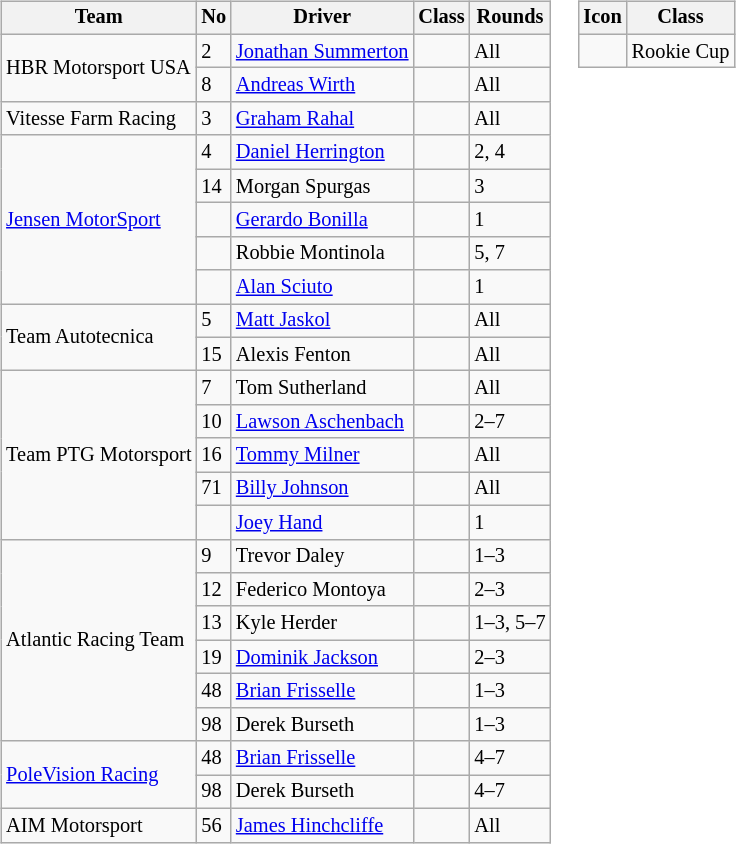<table>
<tr>
<td><br><table class="wikitable" style="font-size: 85%">
<tr>
<th>Team</th>
<th>No</th>
<th>Driver</th>
<th>Class</th>
<th>Rounds</th>
</tr>
<tr>
<td rowspan=2> HBR Motorsport USA</td>
<td>2</td>
<td> <a href='#'>Jonathan Summerton</a></td>
<td style="text-align:center"></td>
<td>All</td>
</tr>
<tr>
<td>8</td>
<td> <a href='#'>Andreas Wirth</a></td>
<td></td>
<td>All</td>
</tr>
<tr>
<td> Vitesse Farm Racing</td>
<td>3</td>
<td> <a href='#'>Graham Rahal</a></td>
<td style="text-align:center"></td>
<td>All</td>
</tr>
<tr>
<td rowspan=5> <a href='#'>Jensen MotorSport</a></td>
<td>4</td>
<td> <a href='#'>Daniel Herrington</a></td>
<td style="text-align:center"></td>
<td>2, 4</td>
</tr>
<tr>
<td>14</td>
<td> Morgan Spurgas</td>
<td></td>
<td>3</td>
</tr>
<tr>
<td></td>
<td> <a href='#'>Gerardo Bonilla</a></td>
<td></td>
<td>1</td>
</tr>
<tr>
<td></td>
<td> Robbie Montinola</td>
<td></td>
<td>5, 7</td>
</tr>
<tr>
<td></td>
<td> <a href='#'>Alan Sciuto</a></td>
<td style="text-align:center"></td>
<td>1</td>
</tr>
<tr>
<td rowspan=2> Team Autotecnica</td>
<td>5</td>
<td> <a href='#'>Matt Jaskol</a></td>
<td></td>
<td>All</td>
</tr>
<tr>
<td>15</td>
<td> Alexis Fenton</td>
<td style="text-align:center"></td>
<td>All</td>
</tr>
<tr>
<td rowspan=5> Team PTG Motorsport</td>
<td>7</td>
<td> Tom Sutherland</td>
<td style="text-align:center"></td>
<td>All</td>
</tr>
<tr>
<td>10</td>
<td> <a href='#'>Lawson Aschenbach</a></td>
<td></td>
<td>2–7</td>
</tr>
<tr>
<td>16</td>
<td> <a href='#'>Tommy Milner</a></td>
<td style="text-align:center"></td>
<td>All</td>
</tr>
<tr>
<td>71</td>
<td> <a href='#'>Billy Johnson</a></td>
<td></td>
<td>All</td>
</tr>
<tr>
<td></td>
<td> <a href='#'>Joey Hand</a></td>
<td></td>
<td>1</td>
</tr>
<tr>
<td rowspan=6> Atlantic Racing Team</td>
<td>9</td>
<td> Trevor Daley</td>
<td style="text-align:center"></td>
<td>1–3</td>
</tr>
<tr>
<td>12</td>
<td> Federico Montoya</td>
<td style="text-align:center"></td>
<td>2–3</td>
</tr>
<tr>
<td>13</td>
<td> Kyle Herder</td>
<td></td>
<td>1–3, 5–7</td>
</tr>
<tr>
<td>19</td>
<td> <a href='#'>Dominik Jackson</a></td>
<td></td>
<td>2–3</td>
</tr>
<tr>
<td>48</td>
<td> <a href='#'>Brian Frisselle</a></td>
<td></td>
<td>1–3</td>
</tr>
<tr>
<td>98</td>
<td> Derek Burseth</td>
<td style="text-align:center"></td>
<td>1–3</td>
</tr>
<tr>
<td rowspan=2> <a href='#'>PoleVision Racing</a></td>
<td>48</td>
<td> <a href='#'>Brian Frisselle</a></td>
<td></td>
<td>4–7</td>
</tr>
<tr>
<td>98</td>
<td> Derek Burseth</td>
<td style="text-align:center"></td>
<td>4–7</td>
</tr>
<tr>
<td> AIM Motorsport</td>
<td>56</td>
<td> <a href='#'>James Hinchcliffe</a></td>
<td style="text-align:center"></td>
<td>All</td>
</tr>
</table>
</td>
<td style="vertical-align:top"><br><table class="wikitable" style="font-size: 85%">
<tr>
<th>Icon</th>
<th>Class</th>
</tr>
<tr>
<td style="text-align:center"></td>
<td>Rookie Cup</td>
</tr>
</table>
</td>
</tr>
</table>
